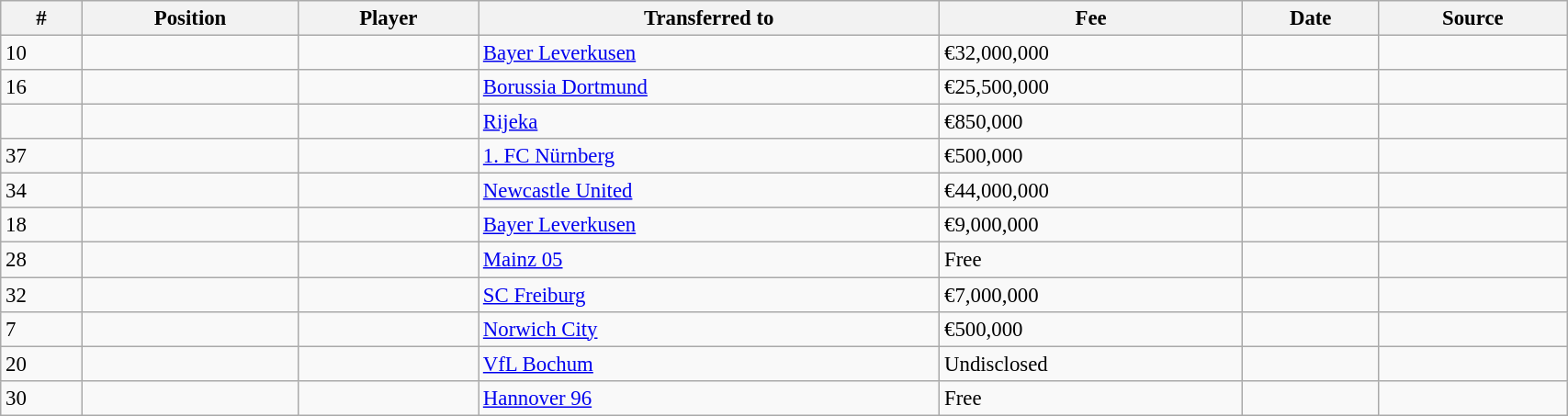<table class="wikitable sortable" style="width:90%; text-align:center; font-size:95%; text-align:left;">
<tr>
<th>#</th>
<th>Position</th>
<th>Player</th>
<th>Transferred to</th>
<th>Fee</th>
<th>Date</th>
<th>Source</th>
</tr>
<tr>
<td>10</td>
<td></td>
<td></td>
<td> <a href='#'>Bayer Leverkusen</a></td>
<td>€32,000,000</td>
<td></td>
<td></td>
</tr>
<tr>
<td>16</td>
<td></td>
<td></td>
<td> <a href='#'>Borussia Dortmund</a></td>
<td>€25,500,000</td>
<td></td>
<td></td>
</tr>
<tr>
<td></td>
<td></td>
<td></td>
<td> <a href='#'>Rijeka</a></td>
<td>€850,000</td>
<td></td>
<td></td>
</tr>
<tr>
<td>37</td>
<td></td>
<td></td>
<td> <a href='#'>1. FC Nürnberg</a></td>
<td>€500,000</td>
<td></td>
<td></td>
</tr>
<tr>
<td>34</td>
<td></td>
<td></td>
<td> <a href='#'>Newcastle United</a></td>
<td>€44,000,000</td>
<td></td>
<td></td>
</tr>
<tr>
<td>18</td>
<td></td>
<td></td>
<td> <a href='#'>Bayer Leverkusen</a></td>
<td>€9,000,000</td>
<td></td>
<td></td>
</tr>
<tr>
<td>28</td>
<td></td>
<td></td>
<td> <a href='#'>Mainz 05</a></td>
<td>Free</td>
<td></td>
<td></td>
</tr>
<tr>
<td>32</td>
<td></td>
<td></td>
<td> <a href='#'>SC Freiburg</a></td>
<td>€7,000,000</td>
<td></td>
<td></td>
</tr>
<tr>
<td>7</td>
<td></td>
<td></td>
<td> <a href='#'>Norwich City</a></td>
<td>€500,000</td>
<td></td>
<td></td>
</tr>
<tr>
<td>20</td>
<td></td>
<td></td>
<td> <a href='#'>VfL Bochum</a></td>
<td>Undisclosed</td>
<td></td>
<td></td>
</tr>
<tr>
<td>30</td>
<td></td>
<td></td>
<td> <a href='#'>Hannover 96</a></td>
<td>Free</td>
<td></td>
<td></td>
</tr>
</table>
